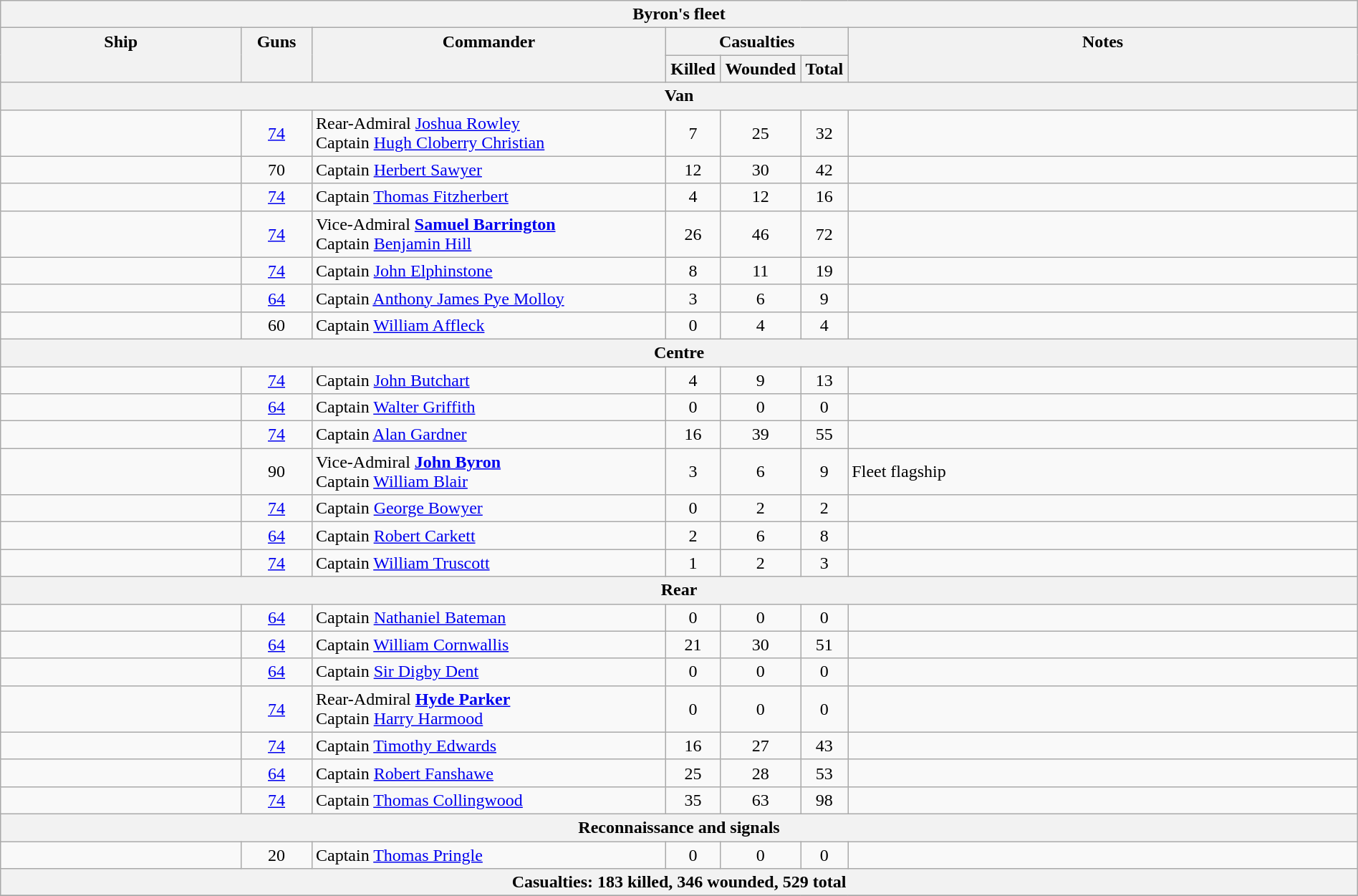<table class="wikitable" width=100%>
<tr valign="top">
<th colspan="8" bgcolor="white">Byron's fleet</th>
</tr>
<tr valign="top">
<th width=17%; align= center rowspan=2>Ship</th>
<th width=5%; align= center rowspan=2>Guns</th>
<th width=25%; align= center rowspan=2>Commander</th>
<th width=9%; align= center colspan=3>Casualties</th>
<th width=36%; align= center rowspan=2>Notes</th>
</tr>
<tr valign="top">
<th width=3%; align= center>Killed</th>
<th width=3%; align= center>Wounded</th>
<th width=3%; align= center>Total</th>
</tr>
<tr valign="center">
<th colspan="8" bgcolor="white">Van</th>
</tr>
<tr valign="center">
<td align= left></td>
<td align= center><a href='#'>74</a></td>
<td align= left>Rear-Admiral <a href='#'>Joshua Rowley</a><br>Captain <a href='#'>Hugh Cloberry Christian</a></td>
<td align= center>7</td>
<td align= center>25</td>
<td align= center>32</td>
<td align= left></td>
</tr>
<tr valign="center">
<td align= left></td>
<td align= center>70</td>
<td align= left>Captain <a href='#'>Herbert Sawyer</a></td>
<td align= center>12</td>
<td align= center>30</td>
<td align= center>42</td>
<td align= left></td>
</tr>
<tr valign="center">
<td align= left></td>
<td align= center><a href='#'>74</a></td>
<td align= left>Captain <a href='#'>Thomas Fitzherbert</a></td>
<td align= center>4</td>
<td align= center>12</td>
<td align= center>16</td>
<td align= left></td>
</tr>
<tr valign="center">
<td align= left></td>
<td align= center><a href='#'>74</a></td>
<td align= left>Vice-Admiral <strong><a href='#'>Samuel Barrington</a></strong><br>Captain <a href='#'>Benjamin Hill</a></td>
<td align= center>26</td>
<td align= center>46</td>
<td align= center>72</td>
<td align= left></td>
</tr>
<tr valign="center">
<td align= left></td>
<td align= center><a href='#'>74</a></td>
<td align= left>Captain <a href='#'>John Elphinstone</a></td>
<td align= center>8</td>
<td align= center>11</td>
<td align= center>19</td>
<td align= left></td>
</tr>
<tr valign="center">
<td align= left></td>
<td align= center><a href='#'>64</a></td>
<td align= left>Captain <a href='#'>Anthony James Pye Molloy</a></td>
<td align= center>3</td>
<td align= center>6</td>
<td align= center>9</td>
<td align= left></td>
</tr>
<tr valign="center">
<td align= left></td>
<td align= center>60</td>
<td align= left>Captain <a href='#'>William Affleck</a></td>
<td align= center>0</td>
<td align= center>4</td>
<td align= center>4</td>
<td align= left></td>
</tr>
<tr valign="center">
<th colspan="8" bgcolor="white">Centre</th>
</tr>
<tr valign="center">
<td align= left></td>
<td align= center><a href='#'>74</a></td>
<td align= left>Captain <a href='#'>John Butchart</a></td>
<td align= center>4</td>
<td align= center>9</td>
<td align= center>13</td>
<td align= left></td>
</tr>
<tr valign="center">
<td align= left></td>
<td align= center><a href='#'>64</a></td>
<td align= left>Captain <a href='#'>Walter Griffith</a></td>
<td align= center>0</td>
<td align= center>0</td>
<td align= center>0</td>
<td align= left></td>
</tr>
<tr valign="center">
<td align= left></td>
<td align= center><a href='#'>74</a></td>
<td align= left>Captain <a href='#'>Alan Gardner</a></td>
<td align= center>16</td>
<td align= center>39</td>
<td align= center>55</td>
<td align= left></td>
</tr>
<tr valign="center">
<td align= left></td>
<td align= center>90</td>
<td align= left>Vice-Admiral <strong><a href='#'>John Byron</a></strong><br>Captain <a href='#'>William Blair</a></td>
<td align= center>3</td>
<td align= center>6</td>
<td align= center>9</td>
<td align= left>Fleet flagship</td>
</tr>
<tr valign="center">
<td align= left></td>
<td align= center><a href='#'>74</a></td>
<td align= left>Captain <a href='#'>George Bowyer</a></td>
<td align= center>0</td>
<td align= center>2</td>
<td align= center>2</td>
<td align= left></td>
</tr>
<tr valign="center">
<td align= left></td>
<td align= center><a href='#'>64</a></td>
<td align= left>Captain <a href='#'>Robert Carkett</a></td>
<td align= center>2</td>
<td align= center>6</td>
<td align= center>8</td>
<td align= left></td>
</tr>
<tr valign="center">
<td align= left></td>
<td align= center><a href='#'>74</a></td>
<td align= left>Captain <a href='#'>William Truscott</a></td>
<td align= center>1</td>
<td align= center>2</td>
<td align= center>3</td>
<td align= left></td>
</tr>
<tr valign="center">
<th colspan="8" bgcolor="white">Rear</th>
</tr>
<tr valign="center">
<td align= left></td>
<td align= center><a href='#'>64</a></td>
<td align= left>Captain <a href='#'>Nathaniel Bateman</a></td>
<td align= center>0</td>
<td align= center>0</td>
<td align= center>0</td>
<td align= left></td>
</tr>
<tr valign="center">
<td align= left></td>
<td align= center><a href='#'>64</a></td>
<td align= left>Captain <a href='#'>William Cornwallis</a></td>
<td align= center>21</td>
<td align= center>30</td>
<td align= center>51</td>
<td align= left></td>
</tr>
<tr valign="center">
<td align= left></td>
<td align= center><a href='#'>64</a></td>
<td align= left>Captain <a href='#'>Sir Digby Dent</a></td>
<td align= center>0</td>
<td align= center>0</td>
<td align= center>0</td>
<td align= left></td>
</tr>
<tr valign="center">
<td align= left></td>
<td align= center><a href='#'>74</a></td>
<td align= left>Rear-Admiral <strong><a href='#'>Hyde Parker</a></strong><br>Captain <a href='#'>Harry Harmood</a></td>
<td align= center>0</td>
<td align= center>0</td>
<td align= center>0</td>
<td align= left></td>
</tr>
<tr valign="center">
<td align= left></td>
<td align= center><a href='#'>74</a></td>
<td align= left>Captain <a href='#'>Timothy Edwards</a></td>
<td align= center>16</td>
<td align= center>27</td>
<td align= center>43</td>
<td align= left></td>
</tr>
<tr valign="center">
<td align= left></td>
<td align= center><a href='#'>64</a></td>
<td align= left>Captain <a href='#'>Robert Fanshawe</a></td>
<td align= center>25</td>
<td align= center>28</td>
<td align= center>53</td>
<td align= left></td>
</tr>
<tr valign="center">
<td align= left></td>
<td align= center><a href='#'>74</a></td>
<td align= left>Captain <a href='#'>Thomas Collingwood</a></td>
<td align= center>35</td>
<td align= center>63</td>
<td align= center>98</td>
<td align= left></td>
</tr>
<tr valign="center">
<th colspan="8" bgcolor="white">Reconnaissance and signals</th>
</tr>
<tr valign="center">
<td align= left></td>
<td align= center>20</td>
<td align= left>Captain <a href='#'>Thomas Pringle</a></td>
<td align= center>0</td>
<td align= center>0</td>
<td align= center>0</td>
<td align= left></td>
</tr>
<tr valign="center">
<th colspan="8" bgcolor="white">Casualties: 183 killed, 346 wounded, 529 total</th>
</tr>
<tr valign="center">
</tr>
</table>
